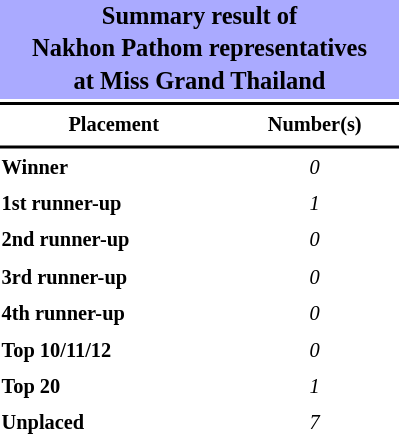<table style="width: 270px; font-size:85%; line-height:1.5em;">
<tr>
<th colspan="2" align="center" style="background:#AAF;"><big>Summary result of<br>Nakhon Pathom representatives<br>at Miss Grand Thailand</big></th>
</tr>
<tr>
<td colspan="2" style="background:black"></td>
</tr>
<tr>
<th scope="col">Placement</th>
<th scope="col">Number(s)</th>
</tr>
<tr>
<td colspan="2" style="background:black"></td>
</tr>
<tr>
<td align="left"><strong>Winner</strong></td>
<td align="center"><em>0</em></td>
</tr>
<tr>
<td align="left"><strong>1st runner-up</strong></td>
<td align="center"><em>1</em></td>
</tr>
<tr>
<td align="left"><strong>2nd runner-up</strong></td>
<td align="center"><em>0</em></td>
</tr>
<tr>
<td align="left"><strong>3rd runner-up</strong></td>
<td align="center"><em>0</em></td>
</tr>
<tr>
<td align="left"><strong>4th runner-up</strong></td>
<td align="center"><em>0</em></td>
</tr>
<tr>
<td align="left"><strong>Top 10/11/12</strong></td>
<td align="center"><em>0</em></td>
</tr>
<tr>
<td align="left"><strong>Top 20</strong></td>
<td align="center"><em>1</em></td>
</tr>
<tr>
<td align="left"><strong>Unplaced</strong></td>
<td align="center"><em>7</em></td>
</tr>
</table>
